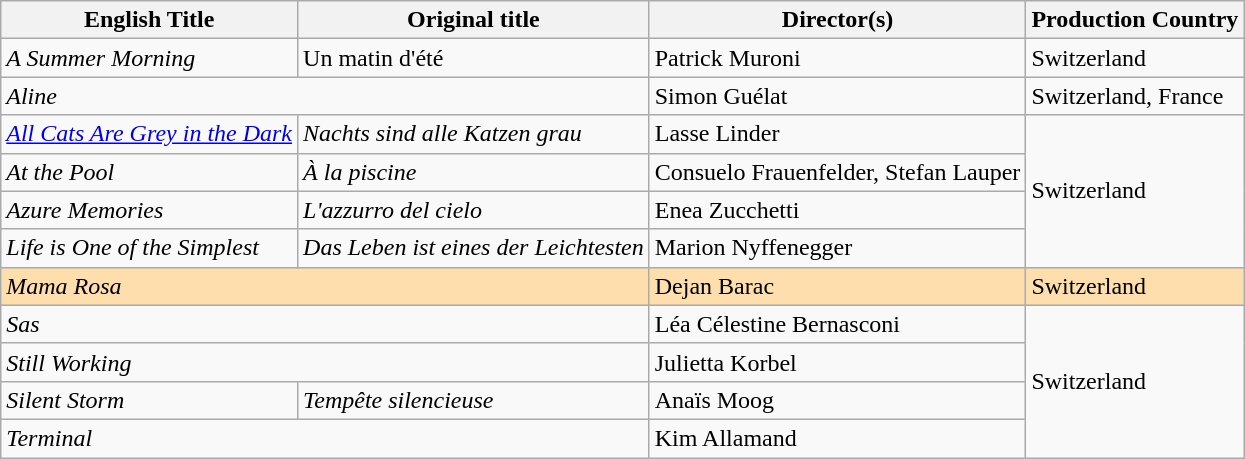<table class="wikitable sortable">
<tr>
<th>English Title</th>
<th>Original title</th>
<th>Director(s)</th>
<th>Production Country</th>
</tr>
<tr>
<td><em>A Summer Morning</em></td>
<td>Un matin d'été</td>
<td>Patrick Muroni</td>
<td>Switzerland</td>
</tr>
<tr>
<td colspan="2"><em>Aline</em></td>
<td>Simon Guélat</td>
<td>Switzerland, France</td>
</tr>
<tr>
<td><em><a href='#'>All Cats Are Grey in the Dark</a></em></td>
<td><em>Nachts sind alle Katzen grau</em></td>
<td>Lasse Linder</td>
<td rowspan="4">Switzerland</td>
</tr>
<tr>
<td><em>At the Pool</em></td>
<td><em>À la piscine</em></td>
<td>Consuelo Frauenfelder, Stefan Lauper</td>
</tr>
<tr>
<td><em>Azure Memories</em></td>
<td><em>L'azzurro del cielo</em></td>
<td>Enea Zucchetti</td>
</tr>
<tr>
<td><em>Life is One of the Simplest</em></td>
<td><em>Das Leben ist eines der Leichtesten</em></td>
<td>Marion Nyffenegger</td>
</tr>
<tr style="background:#FFDEAD;">
<td colspan="2"><em>Mama Rosa</em></td>
<td>Dejan Barac</td>
<td>Switzerland</td>
</tr>
<tr>
<td colspan="2"><em>Sas</em></td>
<td>Léa Célestine Bernasconi</td>
<td rowspan="4">Switzerland</td>
</tr>
<tr>
<td colspan="2"><em>Still Working</em></td>
<td>Julietta Korbel</td>
</tr>
<tr>
<td><em>Silent Storm</em></td>
<td><em>Tempête silencieuse</em></td>
<td>Anaïs Moog</td>
</tr>
<tr>
<td colspan="2"><em>Terminal</em></td>
<td>Kim Allamand</td>
</tr>
</table>
